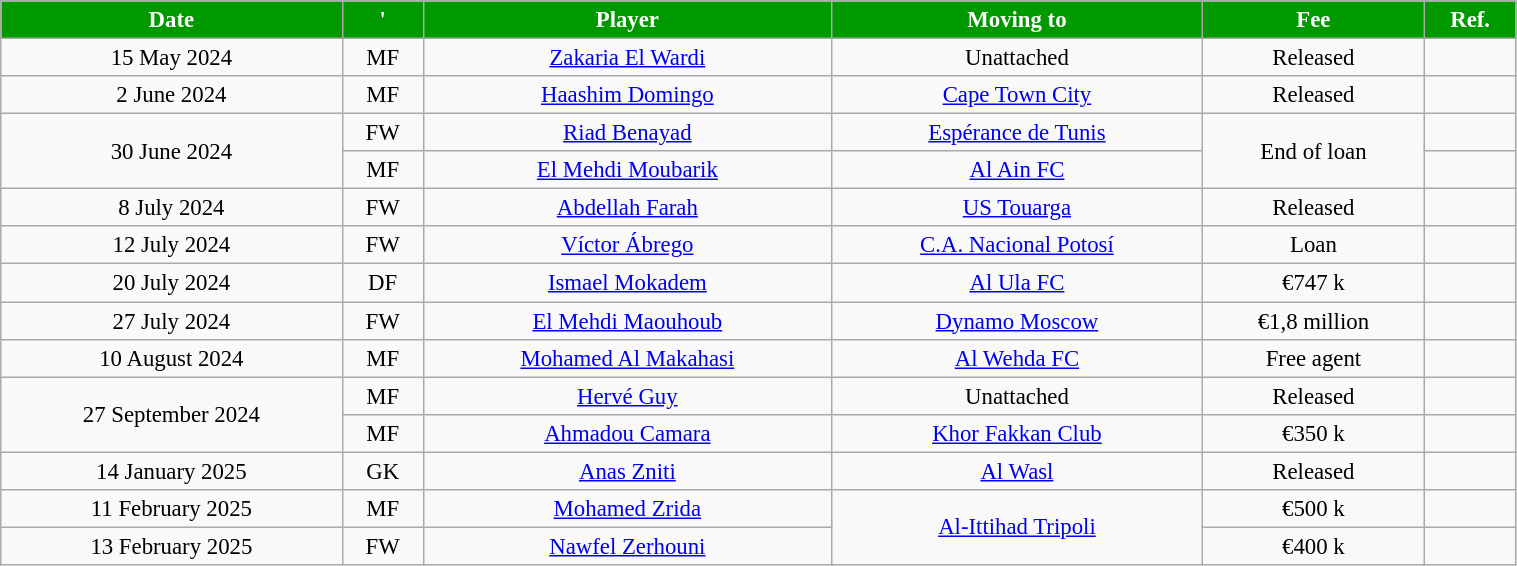<table class="wikitable sortable" style="width:80%; text-align:center; font-size:95%; text-align:centre;">
<tr>
<th style="background:#009900; color:white;">Date</th>
<th style="background:#009900; color:white;">'</th>
<th style="background:#009900; color:white;">Player</th>
<th style="background:#009900; color:white;">Moving to</th>
<th style="background:#009900; color:white;">Fee</th>
<th style="background:#009900; color:white;">Ref.</th>
</tr>
<tr>
<td>15 May 2024</td>
<td>MF</td>
<td> <a href='#'>Zakaria El Wardi</a></td>
<td>Unattached</td>
<td>Released</td>
<td></td>
</tr>
<tr>
<td>2 June 2024</td>
<td>MF</td>
<td> <a href='#'>Haashim Domingo</a></td>
<td> <a href='#'>Cape Town City</a></td>
<td>Released</td>
<td></td>
</tr>
<tr>
<td rowspan="2">30 June 2024</td>
<td>FW</td>
<td> <a href='#'>Riad Benayad</a></td>
<td> <a href='#'>Espérance de Tunis</a></td>
<td rowspan="2">End of loan</td>
<td></td>
</tr>
<tr>
<td>MF</td>
<td> <a href='#'>El Mehdi Moubarik</a></td>
<td> <a href='#'>Al Ain FC</a></td>
<td></td>
</tr>
<tr>
<td>8 July 2024</td>
<td>FW</td>
<td> <a href='#'>Abdellah Farah</a></td>
<td><a href='#'>US Touarga</a></td>
<td>Released</td>
<td></td>
</tr>
<tr>
<td>12 July 2024</td>
<td>FW</td>
<td> <a href='#'>Víctor Ábrego</a></td>
<td> <a href='#'>C.A. Nacional Potosí</a></td>
<td>Loan</td>
<td></td>
</tr>
<tr>
<td>20 July 2024</td>
<td>DF</td>
<td> <a href='#'>Ismael Mokadem</a></td>
<td> <a href='#'>Al Ula FC</a></td>
<td>€747 k</td>
<td></td>
</tr>
<tr>
<td>27 July 2024</td>
<td>FW</td>
<td> <a href='#'>El Mehdi Maouhoub</a></td>
<td> <a href='#'>Dynamo Moscow</a></td>
<td>€1,8 million</td>
<td></td>
</tr>
<tr>
<td>10 August 2024</td>
<td>MF</td>
<td> <a href='#'>Mohamed Al Makahasi</a></td>
<td> <a href='#'>Al Wehda FC</a></td>
<td>Free agent</td>
<td></td>
</tr>
<tr>
<td rowspan="2">27 September 2024</td>
<td>MF</td>
<td> <a href='#'>Hervé Guy</a></td>
<td>Unattached</td>
<td>Released</td>
<td></td>
</tr>
<tr>
<td>MF</td>
<td> <a href='#'>Ahmadou Camara</a></td>
<td> <a href='#'>Khor Fakkan Club</a></td>
<td>€350 k</td>
<td></td>
</tr>
<tr>
<td>14 January 2025</td>
<td>GK</td>
<td> <a href='#'>Anas Zniti</a></td>
<td> <a href='#'>Al Wasl</a></td>
<td>Released</td>
<td></td>
</tr>
<tr>
<td>11 February 2025</td>
<td>MF</td>
<td> <a href='#'>Mohamed Zrida</a></td>
<td rowspan="2"> <a href='#'>Al-Ittihad Tripoli</a></td>
<td>€500 k</td>
<td></td>
</tr>
<tr>
<td>13 February 2025</td>
<td>FW</td>
<td> <a href='#'>Nawfel Zerhouni</a></td>
<td>€400 k</td>
<td></td>
</tr>
</table>
